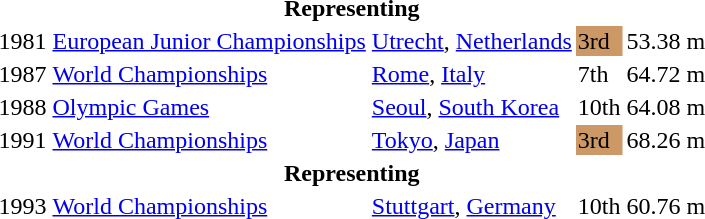<table>
<tr>
<th colspan="5">Representing </th>
</tr>
<tr>
<td>1981</td>
<td><a href='#'>European Junior Championships</a></td>
<td><a href='#'>Utrecht</a>, <a href='#'>Netherlands</a></td>
<td bgcolor="cc9966">3rd</td>
<td>53.38 m</td>
</tr>
<tr>
<td>1987</td>
<td><a href='#'>World Championships</a></td>
<td><a href='#'>Rome</a>, <a href='#'>Italy</a></td>
<td>7th</td>
<td>64.72 m</td>
</tr>
<tr>
<td>1988</td>
<td><a href='#'>Olympic Games</a></td>
<td><a href='#'>Seoul</a>, <a href='#'>South Korea</a></td>
<td>10th</td>
<td>64.08 m</td>
</tr>
<tr>
<td>1991</td>
<td><a href='#'>World Championships</a></td>
<td><a href='#'>Tokyo</a>, <a href='#'>Japan</a></td>
<td bgcolor="cc9966">3rd</td>
<td>68.26 m</td>
</tr>
<tr>
<th colspan="5">Representing </th>
</tr>
<tr>
<td>1993</td>
<td><a href='#'>World Championships</a></td>
<td><a href='#'>Stuttgart</a>, <a href='#'>Germany</a></td>
<td>10th</td>
<td>60.76 m</td>
</tr>
</table>
